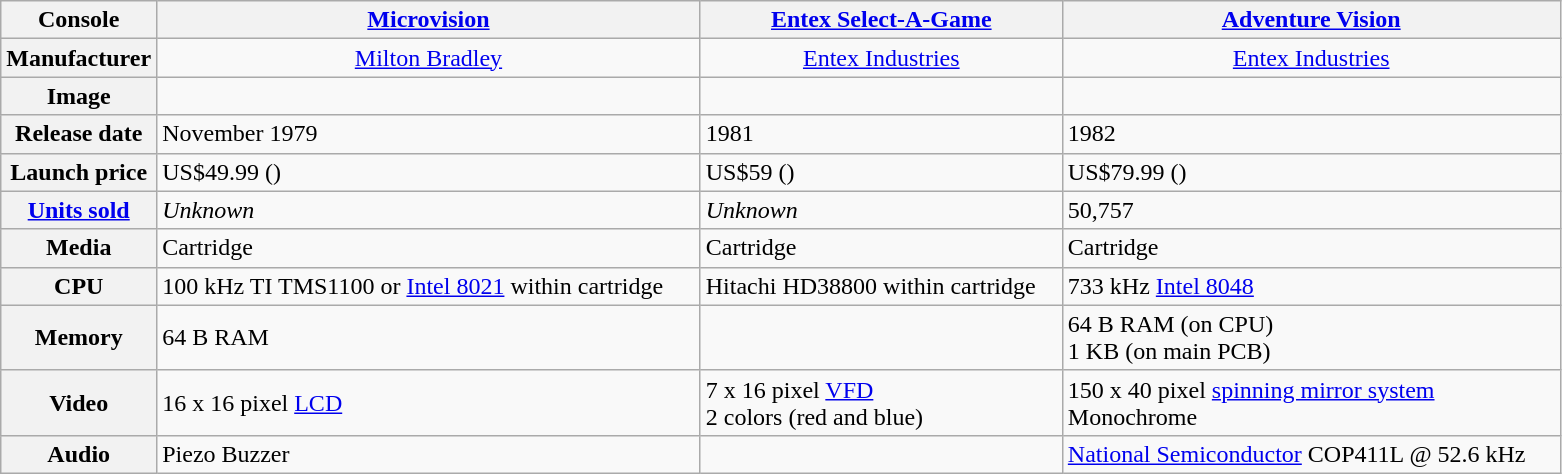<table class="wikitable">
<tr>
<th style="width: 10%">Console</th>
<th><a href='#'>Microvision</a></th>
<th><a href='#'>Entex Select-A-Game</a></th>
<th><a href='#'>Adventure Vision</a></th>
</tr>
<tr style="text-align:center;">
<th>Manufacturer</th>
<td><a href='#'>Milton Bradley</a></td>
<td><a href='#'>Entex Industries</a></td>
<td><a href='#'>Entex Industries</a></td>
</tr>
<tr style="text-align:center;">
<th>Image</th>
<td><strong></strong></td>
<td><strong></strong></td>
<td><strong></strong></td>
</tr>
<tr style="vertical-align: top">
<th>Release date</th>
<td>November 1979</td>
<td>1981</td>
<td>1982</td>
</tr>
<tr>
<th>Launch price</th>
<td>US$49.99 ()</td>
<td>US$59 ()</td>
<td>US$79.99 ()</td>
</tr>
<tr>
<th><a href='#'>Units sold</a></th>
<td><em>Unknown</em></td>
<td><em>Unknown</em></td>
<td>50,757</td>
</tr>
<tr>
<th>Media</th>
<td>Cartridge</td>
<td>Cartridge</td>
<td>Cartridge</td>
</tr>
<tr>
<th>CPU</th>
<td>100 kHz TI TMS1100 or <a href='#'>Intel 8021</a> within cartridge</td>
<td>Hitachi HD38800 within cartridge</td>
<td>733 kHz <a href='#'>Intel 8048</a></td>
</tr>
<tr>
<th>Memory</th>
<td>64 B RAM</td>
<td></td>
<td>64 B RAM (on CPU)<br>1 KB (on main PCB)</td>
</tr>
<tr>
<th>Video</th>
<td>16 x 16 pixel <a href='#'>LCD</a></td>
<td>7 x 16 pixel <a href='#'>VFD</a><br>2 colors (red and blue)</td>
<td>150 x 40 pixel <a href='#'>spinning mirror system</a><br>Monochrome</td>
</tr>
<tr>
<th>Audio</th>
<td>Piezo Buzzer</td>
<td></td>
<td><a href='#'>National Semiconductor</a> COP411L @ 52.6 kHz</td>
</tr>
</table>
